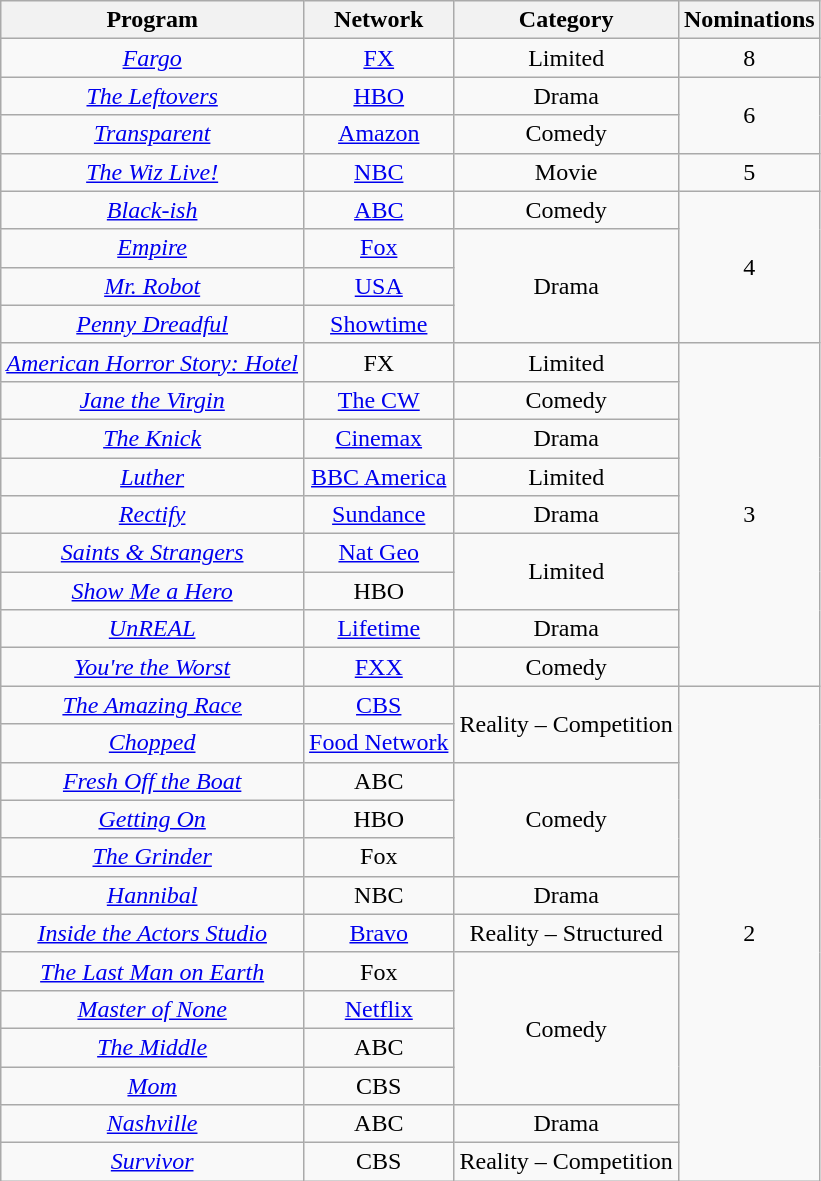<table class="wikitable sortable" style="text-align:center;" background: #f6e39c;>
<tr>
<th scope="col" style="text-align:center;">Program</th>
<th scope="col" style="text-align:center;">Network</th>
<th scope="col" style="text-align:center;">Category</th>
<th scope="col" style="width:55px;">Nominations</th>
</tr>
<tr>
<td><em><a href='#'>Fargo</a></em></td>
<td><a href='#'>FX</a></td>
<td>Limited</td>
<td style="text-align:center">8</td>
</tr>
<tr>
<td><em><a href='#'>The Leftovers</a></em></td>
<td><a href='#'>HBO</a></td>
<td>Drama</td>
<td rowspan="2" style="text-align:center">6</td>
</tr>
<tr>
<td><em><a href='#'>Transparent</a></em></td>
<td><a href='#'>Amazon</a></td>
<td>Comedy</td>
</tr>
<tr>
<td><em><a href='#'>The Wiz Live!</a></em></td>
<td><a href='#'>NBC</a></td>
<td>Movie</td>
<td style="text-align:center">5</td>
</tr>
<tr>
<td><em><a href='#'>Black-ish</a></em></td>
<td><a href='#'>ABC</a></td>
<td>Comedy</td>
<td rowspan="4" style="text-align:center">4</td>
</tr>
<tr>
<td><em><a href='#'>Empire</a></em></td>
<td><a href='#'>Fox</a></td>
<td rowspan="3">Drama</td>
</tr>
<tr>
<td><em><a href='#'>Mr. Robot</a></em></td>
<td><a href='#'>USA</a></td>
</tr>
<tr>
<td><em><a href='#'>Penny Dreadful</a></em></td>
<td><a href='#'>Showtime</a></td>
</tr>
<tr>
<td><em><a href='#'>American Horror Story: Hotel</a></em></td>
<td>FX</td>
<td>Limited</td>
<td rowspan="9" style="text-align:center">3</td>
</tr>
<tr>
<td><em><a href='#'>Jane the Virgin</a></em></td>
<td><a href='#'>The CW</a></td>
<td>Comedy</td>
</tr>
<tr>
<td><em><a href='#'>The Knick</a></em></td>
<td><a href='#'>Cinemax</a></td>
<td>Drama</td>
</tr>
<tr>
<td><em><a href='#'>Luther</a></em></td>
<td><a href='#'>BBC America</a></td>
<td>Limited</td>
</tr>
<tr>
<td><em><a href='#'>Rectify</a></em></td>
<td><a href='#'>Sundance</a></td>
<td>Drama</td>
</tr>
<tr>
<td><em><a href='#'>Saints & Strangers</a></em></td>
<td><a href='#'>Nat Geo</a></td>
<td rowspan="2">Limited</td>
</tr>
<tr>
<td><em><a href='#'>Show Me a Hero</a></em></td>
<td>HBO</td>
</tr>
<tr>
<td><em><a href='#'>UnREAL</a></em></td>
<td><a href='#'>Lifetime</a></td>
<td>Drama</td>
</tr>
<tr>
<td><em><a href='#'>You're the Worst</a></em></td>
<td><a href='#'>FXX</a></td>
<td>Comedy</td>
</tr>
<tr>
<td><em><a href='#'>The Amazing Race</a></em></td>
<td><a href='#'>CBS</a></td>
<td rowspan="2">Reality – Competition</td>
<td rowspan="13" style="text-align:center">2</td>
</tr>
<tr>
<td><em><a href='#'>Chopped</a></em></td>
<td><a href='#'>Food Network</a></td>
</tr>
<tr>
<td><em><a href='#'>Fresh Off the Boat</a></em></td>
<td>ABC</td>
<td rowspan="3">Comedy</td>
</tr>
<tr>
<td><em><a href='#'>Getting On</a></em></td>
<td>HBO</td>
</tr>
<tr>
<td><em><a href='#'>The Grinder</a></em></td>
<td>Fox</td>
</tr>
<tr>
<td><em><a href='#'>Hannibal</a></em></td>
<td>NBC</td>
<td>Drama</td>
</tr>
<tr>
<td><em><a href='#'>Inside the Actors Studio</a></em></td>
<td><a href='#'>Bravo</a></td>
<td>Reality – Structured</td>
</tr>
<tr>
<td><em><a href='#'>The Last Man on Earth</a></em></td>
<td>Fox</td>
<td rowspan="4">Comedy</td>
</tr>
<tr>
<td><em><a href='#'>Master of None</a></em></td>
<td><a href='#'>Netflix</a></td>
</tr>
<tr>
<td><em><a href='#'>The Middle</a></em></td>
<td>ABC</td>
</tr>
<tr>
<td><em><a href='#'>Mom</a></em></td>
<td>CBS</td>
</tr>
<tr>
<td><em><a href='#'>Nashville</a></em></td>
<td>ABC</td>
<td>Drama</td>
</tr>
<tr>
<td><em><a href='#'>Survivor</a></em></td>
<td>CBS</td>
<td>Reality – Competition</td>
</tr>
</table>
